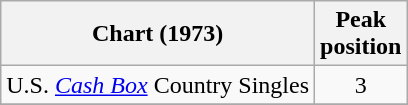<table class="wikitable sortable plainrowheaders" style="text-align:center">
<tr>
<th align="center">Chart (1973)</th>
<th align="center">Peak<br>position</th>
</tr>
<tr>
<td align="left">U.S. <em><a href='#'>Cash Box</a></em> Country Singles</td>
<td align="center">3</td>
</tr>
<tr>
</tr>
</table>
